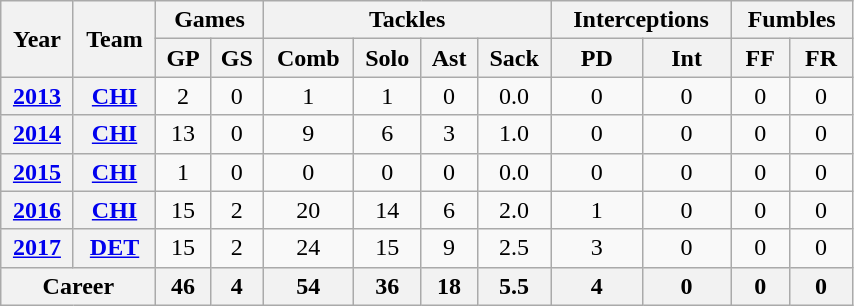<table class= "wikitable" float="left" border="1" style="text-align:center; width:45%;">
<tr>
<th rowspan="2">Year</th>
<th rowspan="2">Team</th>
<th colspan="2">Games</th>
<th colspan="4">Tackles</th>
<th colspan="2">Interceptions</th>
<th colspan="2">Fumbles</th>
</tr>
<tr>
<th>GP</th>
<th>GS</th>
<th>Comb</th>
<th>Solo</th>
<th>Ast</th>
<th>Sack</th>
<th>PD</th>
<th>Int</th>
<th>FF</th>
<th>FR</th>
</tr>
<tr>
<th><a href='#'>2013</a></th>
<th><a href='#'>CHI</a></th>
<td>2</td>
<td>0</td>
<td>1</td>
<td>1</td>
<td>0</td>
<td>0.0</td>
<td>0</td>
<td>0</td>
<td>0</td>
<td>0</td>
</tr>
<tr>
<th><a href='#'>2014</a></th>
<th><a href='#'>CHI</a></th>
<td>13</td>
<td>0</td>
<td>9</td>
<td>6</td>
<td>3</td>
<td>1.0</td>
<td>0</td>
<td>0</td>
<td>0</td>
<td>0</td>
</tr>
<tr>
<th><a href='#'>2015</a></th>
<th><a href='#'>CHI</a></th>
<td>1</td>
<td>0</td>
<td>0</td>
<td>0</td>
<td>0</td>
<td>0.0</td>
<td>0</td>
<td>0</td>
<td>0</td>
<td>0</td>
</tr>
<tr>
<th><a href='#'>2016</a></th>
<th><a href='#'>CHI</a></th>
<td>15</td>
<td>2</td>
<td>20</td>
<td>14</td>
<td>6</td>
<td>2.0</td>
<td>1</td>
<td>0</td>
<td>0</td>
<td>0</td>
</tr>
<tr>
<th><a href='#'>2017</a></th>
<th><a href='#'>DET</a></th>
<td>15</td>
<td>2</td>
<td>24</td>
<td>15</td>
<td>9</td>
<td>2.5</td>
<td>3</td>
<td>0</td>
<td>0</td>
<td>0</td>
</tr>
<tr>
<th colspan="2">Career</th>
<th>46</th>
<th>4</th>
<th>54</th>
<th>36</th>
<th>18</th>
<th>5.5</th>
<th>4</th>
<th>0</th>
<th>0</th>
<th>0</th>
</tr>
</table>
